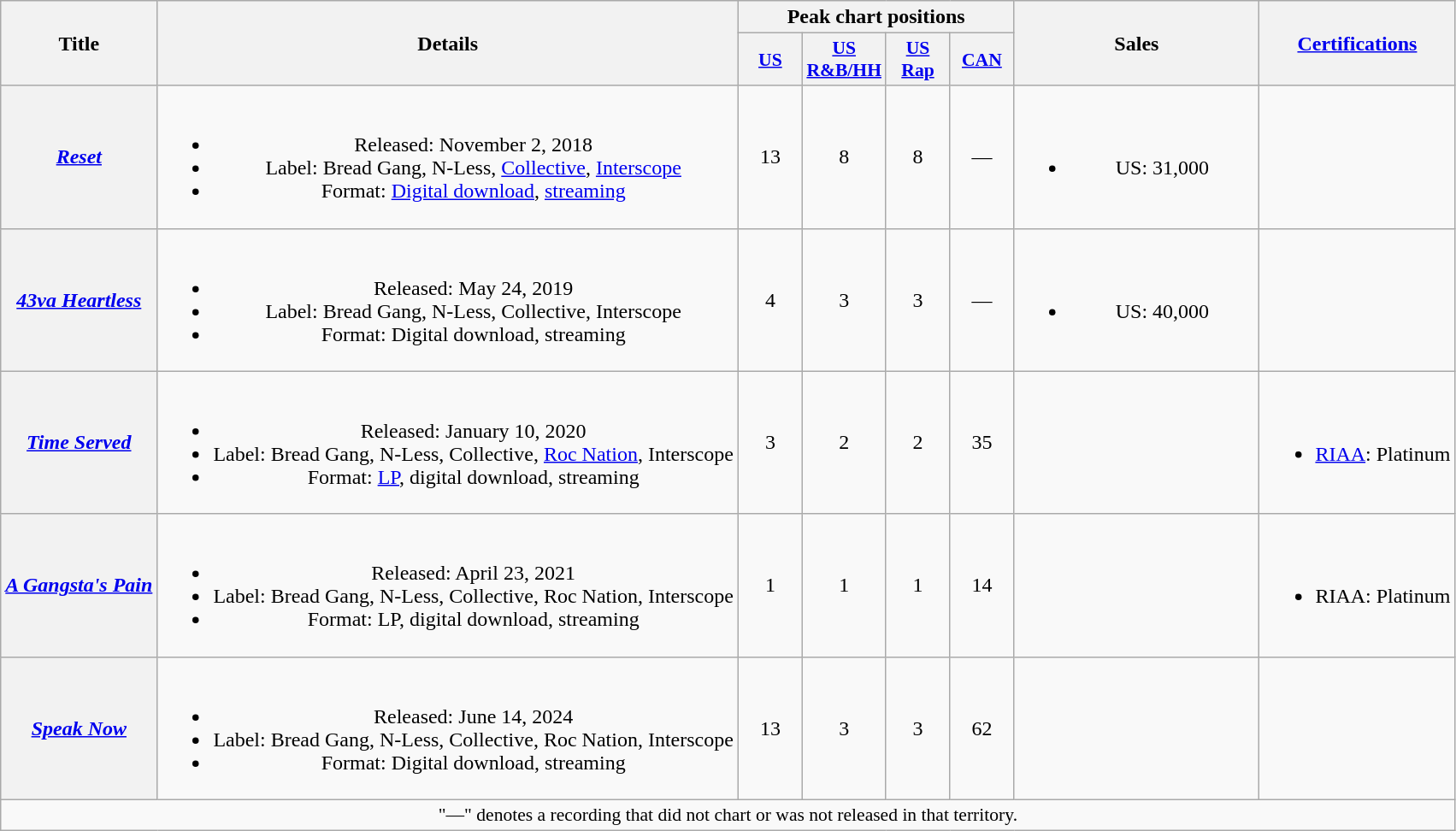<table class="wikitable plainrowheaders" style="text-align:center">
<tr>
<th scope="col" rowspan="2">Title</th>
<th scope="col" rowspan="2">Details</th>
<th scope="col" colspan="4">Peak chart positions</th>
<th scope="col" rowspan="2" style="width:11.5em;">Sales</th>
<th scope="col" rowspan="2"><a href='#'>Certifications</a></th>
</tr>
<tr>
<th scope="col" style="width:3em;font-size:90%;"><a href='#'>US</a><br></th>
<th scope="col" style="width:3em;font-size:90%;"><a href='#'>US<br>R&B/HH</a><br></th>
<th scope="col" style="width:3em;font-size:90%;"><a href='#'>US<br>Rap</a><br></th>
<th scope="col" style="width:3em;font-size:90%;"><a href='#'>CAN</a><br></th>
</tr>
<tr>
<th scope="row"><em><a href='#'>Reset</a></em></th>
<td><br><ul><li>Released: November 2, 2018</li><li>Label: Bread Gang, N-Less, <a href='#'>Collective</a>, <a href='#'>Interscope</a></li><li>Format: <a href='#'>Digital download</a>, <a href='#'>streaming</a></li></ul></td>
<td>13</td>
<td>8</td>
<td>8</td>
<td>—</td>
<td><br><ul><li>US: 31,000</li></ul></td>
<td></td>
</tr>
<tr>
<th scope="row"><em><a href='#'>43va Heartless</a></em></th>
<td><br><ul><li>Released: May 24, 2019</li><li>Label: Bread Gang, N-Less, Collective, Interscope</li><li>Format: Digital download, streaming</li></ul></td>
<td>4</td>
<td>3</td>
<td>3</td>
<td>—</td>
<td><br><ul><li>US: 40,000</li></ul></td>
<td></td>
</tr>
<tr>
<th scope="row"><em><a href='#'>Time Served</a></em></th>
<td><br><ul><li>Released: January 10, 2020</li><li>Label: Bread Gang, N-Less, Collective, <a href='#'>Roc Nation</a>, Interscope</li><li>Format: <a href='#'>LP</a>, digital download, streaming</li></ul></td>
<td>3</td>
<td>2</td>
<td>2</td>
<td>35</td>
<td></td>
<td><br><ul><li><a href='#'>RIAA</a>: Platinum</li></ul></td>
</tr>
<tr>
<th scope="row"><em><a href='#'>A Gangsta's Pain</a></em></th>
<td><br><ul><li>Released: April 23, 2021</li><li>Label: Bread Gang, N-Less, Collective, Roc Nation, Interscope</li><li>Format: LP, digital download, streaming</li></ul></td>
<td>1</td>
<td>1</td>
<td>1</td>
<td>14</td>
<td></td>
<td><br><ul><li>RIAA: Platinum</li></ul></td>
</tr>
<tr>
<th scope="row"><em><a href='#'>Speak Now</a></em></th>
<td><br><ul><li>Released: June 14, 2024</li><li>Label: Bread Gang, N-Less, Collective, Roc Nation, Interscope</li><li>Format: Digital download, streaming</li></ul></td>
<td>13</td>
<td>3</td>
<td>3</td>
<td>62</td>
<td></td>
<td></td>
</tr>
<tr>
<td colspan="8" style="font-size:90%">"—" denotes a recording that did not chart or was not released in that territory.</td>
</tr>
</table>
